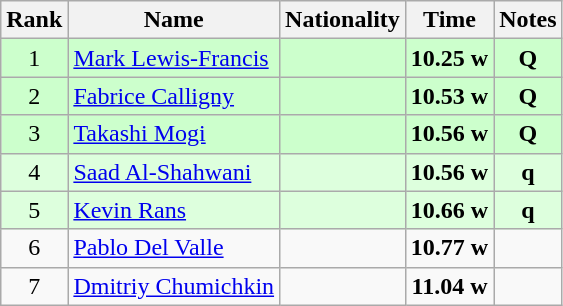<table class="wikitable sortable" style="text-align:center">
<tr>
<th>Rank</th>
<th>Name</th>
<th>Nationality</th>
<th>Time</th>
<th>Notes</th>
</tr>
<tr bgcolor=ccffcc>
<td>1</td>
<td align=left><a href='#'>Mark Lewis-Francis</a></td>
<td align=left></td>
<td><strong>10.25</strong> <strong>w</strong></td>
<td><strong>Q</strong></td>
</tr>
<tr bgcolor=ccffcc>
<td>2</td>
<td align=left><a href='#'>Fabrice Calligny</a></td>
<td align=left></td>
<td><strong>10.53</strong> <strong>w</strong></td>
<td><strong>Q</strong></td>
</tr>
<tr bgcolor=ccffcc>
<td>3</td>
<td align=left><a href='#'>Takashi Mogi</a></td>
<td align=left></td>
<td><strong>10.56</strong> <strong>w</strong></td>
<td><strong>Q</strong></td>
</tr>
<tr bgcolor=ddffdd>
<td>4</td>
<td align=left><a href='#'>Saad Al-Shahwani</a></td>
<td align=left></td>
<td><strong>10.56</strong> <strong>w</strong></td>
<td><strong>q</strong></td>
</tr>
<tr bgcolor=ddffdd>
<td>5</td>
<td align=left><a href='#'>Kevin Rans</a></td>
<td align=left></td>
<td><strong>10.66</strong> <strong>w</strong></td>
<td><strong>q</strong></td>
</tr>
<tr>
<td>6</td>
<td align=left><a href='#'>Pablo Del Valle</a></td>
<td align=left></td>
<td><strong>10.77</strong> <strong>w</strong></td>
<td></td>
</tr>
<tr>
<td>7</td>
<td align=left><a href='#'>Dmitriy Chumichkin</a></td>
<td align=left></td>
<td><strong>11.04</strong> <strong>w</strong></td>
<td></td>
</tr>
</table>
